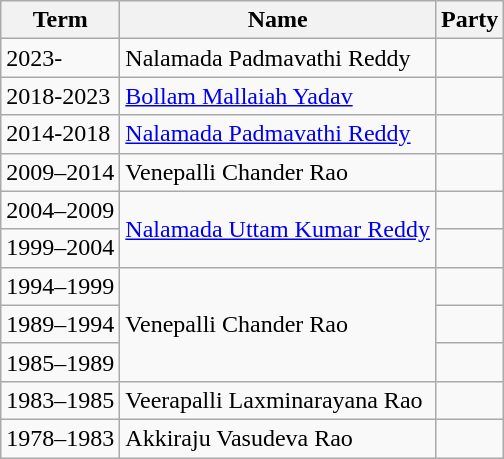<table class="wikitable sortable">
<tr>
<th>Term</th>
<th>Name</th>
<th colspan=2>Party</th>
</tr>
<tr>
<td>2023-</td>
<td>Nalamada Padmavathi Reddy</td>
<td></td>
</tr>
<tr>
<td>2018-2023</td>
<td><a href='#'>Bollam Mallaiah Yadav</a></td>
<td></td>
</tr>
<tr>
<td>2014-2018</td>
<td><a href='#'>Nalamada Padmavathi Reddy</a></td>
<td></td>
</tr>
<tr>
<td>2009–2014</td>
<td>Venepalli Chander Rao</td>
<td></td>
</tr>
<tr>
<td>2004–2009</td>
<td rowspan="2"><a href='#'>Nalamada Uttam Kumar Reddy</a></td>
<td></td>
</tr>
<tr>
<td>1999–2004</td>
<td></td>
</tr>
<tr>
<td>1994–1999</td>
<td rowspan="3">Venepalli Chander Rao</td>
<td></td>
</tr>
<tr>
<td>1989–1994</td>
<td></td>
</tr>
<tr>
<td>1985–1989</td>
<td></td>
</tr>
<tr>
<td>1983–1985</td>
<td>Veerapalli Laxminarayana Rao</td>
<td></td>
</tr>
<tr>
<td>1978–1983</td>
<td>Akkiraju Vasudeva Rao</td>
<td></td>
</tr>
</table>
